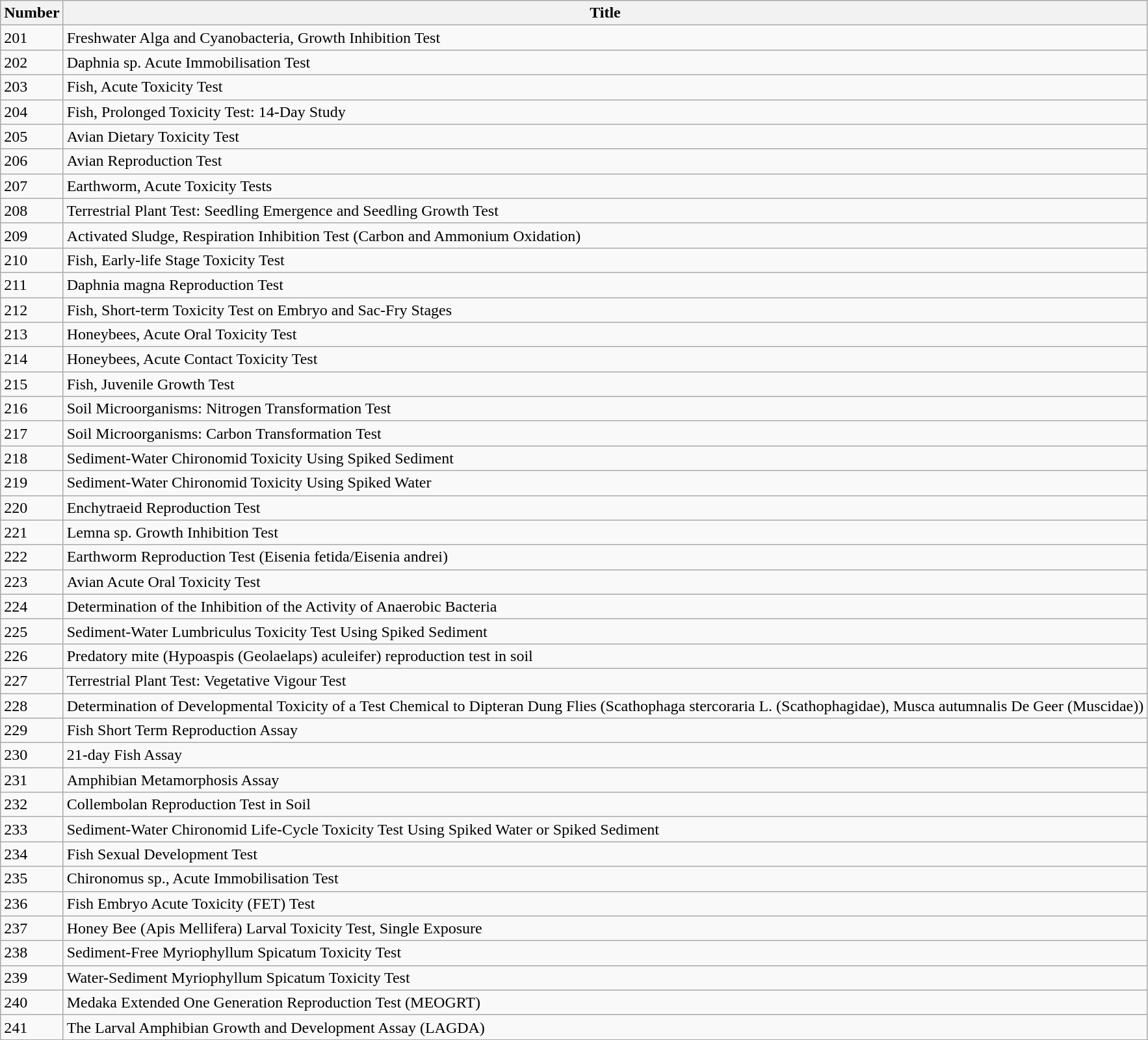<table class="wikitable">
<tr>
<th>Number</th>
<th>Title</th>
</tr>
<tr>
<td>201</td>
<td>Freshwater Alga and Cyanobacteria, Growth Inhibition Test</td>
</tr>
<tr>
<td>202</td>
<td>Daphnia sp. Acute Immobilisation Test</td>
</tr>
<tr>
<td>203</td>
<td>Fish, Acute Toxicity Test</td>
</tr>
<tr>
<td>204</td>
<td>Fish, Prolonged Toxicity Test: 14-Day Study</td>
</tr>
<tr>
<td>205</td>
<td>Avian Dietary Toxicity Test</td>
</tr>
<tr>
<td>206</td>
<td>Avian Reproduction Test</td>
</tr>
<tr>
<td>207</td>
<td>Earthworm, Acute Toxicity Tests</td>
</tr>
<tr>
<td>208</td>
<td>Terrestrial Plant Test: Seedling Emergence and Seedling Growth Test</td>
</tr>
<tr>
<td>209</td>
<td>Activated Sludge, Respiration Inhibition Test (Carbon and Ammonium Oxidation)</td>
</tr>
<tr>
<td>210</td>
<td>Fish, Early-life Stage Toxicity Test</td>
</tr>
<tr>
<td>211</td>
<td>Daphnia magna Reproduction Test</td>
</tr>
<tr>
<td>212</td>
<td>Fish, Short-term Toxicity Test on Embryo and Sac-Fry Stages</td>
</tr>
<tr>
<td>213</td>
<td>Honeybees, Acute Oral Toxicity Test</td>
</tr>
<tr>
<td>214</td>
<td>Honeybees, Acute Contact Toxicity Test</td>
</tr>
<tr>
<td>215</td>
<td>Fish, Juvenile Growth Test</td>
</tr>
<tr>
<td>216</td>
<td>Soil Microorganisms: Nitrogen Transformation Test</td>
</tr>
<tr>
<td>217</td>
<td>Soil Microorganisms: Carbon Transformation Test</td>
</tr>
<tr>
<td>218</td>
<td>Sediment-Water Chironomid Toxicity Using Spiked Sediment</td>
</tr>
<tr>
<td>219</td>
<td>Sediment-Water Chironomid Toxicity Using Spiked Water</td>
</tr>
<tr>
<td>220</td>
<td>Enchytraeid Reproduction Test</td>
</tr>
<tr>
<td>221</td>
<td>Lemna sp. Growth Inhibition Test</td>
</tr>
<tr>
<td>222</td>
<td>Earthworm Reproduction Test (Eisenia fetida/Eisenia andrei)</td>
</tr>
<tr>
<td>223</td>
<td>Avian Acute Oral Toxicity Test</td>
</tr>
<tr>
<td>224</td>
<td>Determination of the Inhibition of the Activity of Anaerobic Bacteria</td>
</tr>
<tr>
<td>225</td>
<td>Sediment-Water Lumbriculus Toxicity Test Using Spiked Sediment</td>
</tr>
<tr>
<td>226</td>
<td>Predatory mite (Hypoaspis (Geolaelaps) aculeifer) reproduction test in soil</td>
</tr>
<tr>
<td>227</td>
<td>Terrestrial Plant Test: Vegetative Vigour Test</td>
</tr>
<tr>
<td>228</td>
<td>Determination of Developmental Toxicity of a Test Chemical to Dipteran Dung Flies (Scathophaga stercoraria L. (Scathophagidae), Musca autumnalis De Geer (Muscidae))</td>
</tr>
<tr>
<td>229</td>
<td>Fish Short Term Reproduction Assay</td>
</tr>
<tr>
<td>230</td>
<td>21-day Fish Assay</td>
</tr>
<tr>
<td>231</td>
<td>Amphibian Metamorphosis Assay</td>
</tr>
<tr>
<td>232</td>
<td>Collembolan Reproduction Test in Soil</td>
</tr>
<tr>
<td>233</td>
<td>Sediment-Water Chironomid Life-Cycle Toxicity Test Using Spiked Water or Spiked Sediment</td>
</tr>
<tr>
<td>234</td>
<td>Fish Sexual Development Test</td>
</tr>
<tr>
<td>235</td>
<td>Chironomus sp., Acute Immobilisation Test</td>
</tr>
<tr>
<td>236</td>
<td>Fish Embryo Acute Toxicity (FET) Test</td>
</tr>
<tr>
<td>237</td>
<td>Honey Bee (Apis Mellifera) Larval Toxicity Test, Single Exposure</td>
</tr>
<tr>
<td>238</td>
<td>Sediment-Free Myriophyllum Spicatum Toxicity Test</td>
</tr>
<tr>
<td>239</td>
<td>Water-Sediment Myriophyllum Spicatum Toxicity Test</td>
</tr>
<tr>
<td>240</td>
<td>Medaka Extended One Generation Reproduction Test (MEOGRT)</td>
</tr>
<tr>
<td>241</td>
<td>The Larval Amphibian Growth and Development Assay (LAGDA)</td>
</tr>
</table>
